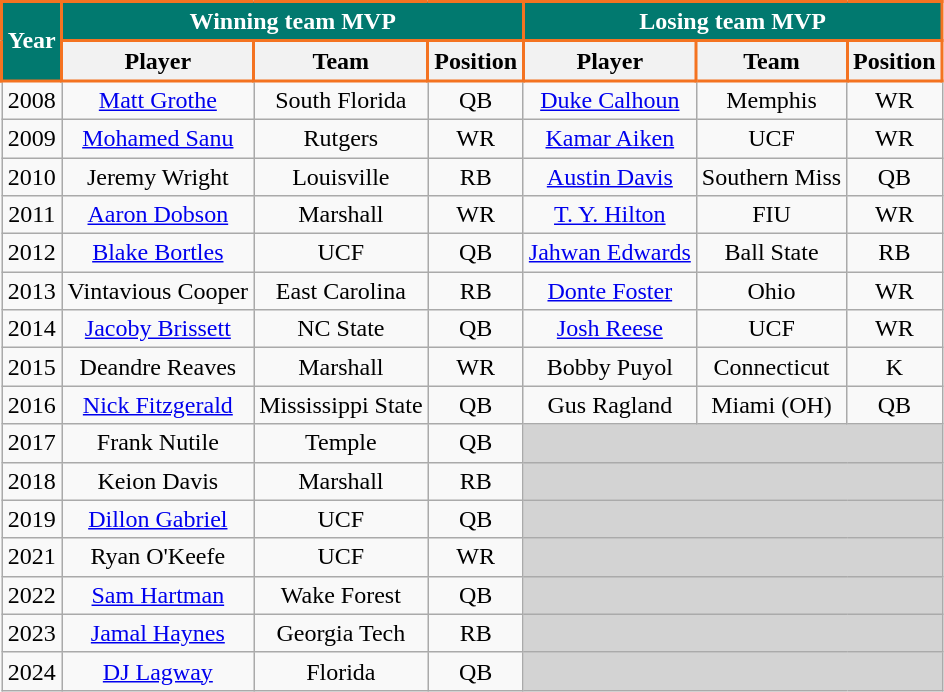<table class="wikitable" style="text-align:center">
<tr>
<th style="background:#01796F; color:#FFFFFF; border: 2px solid #F47321;" rowspan=2>Year</th>
<th style="background:#01796F; color:#FFFFFF; border: 2px solid #F47321;" colspan=3>Winning team MVP</th>
<th style="background:#01796F; color:#FFFFFF; border: 2px solid #F47321;" colspan=3>Losing team MVP</th>
</tr>
<tr>
<th style="border: 2px solid #F47321;">Player</th>
<th style="border: 2px solid #F47321;">Team</th>
<th style="border: 2px solid #F47321;">Position</th>
<th style="border: 2px solid #F47321;">Player</th>
<th style="border: 2px solid #F47321;">Team</th>
<th style="border: 2px solid #F47321;">Position</th>
</tr>
<tr>
<td>2008</td>
<td><a href='#'>Matt Grothe</a></td>
<td>South Florida</td>
<td>QB</td>
<td><a href='#'>Duke Calhoun</a></td>
<td>Memphis</td>
<td>WR</td>
</tr>
<tr>
<td>2009</td>
<td><a href='#'>Mohamed Sanu</a></td>
<td>Rutgers</td>
<td>WR</td>
<td><a href='#'>Kamar Aiken</a></td>
<td>UCF</td>
<td>WR</td>
</tr>
<tr>
<td>2010</td>
<td>Jeremy Wright</td>
<td>Louisville</td>
<td>RB</td>
<td><a href='#'>Austin Davis</a></td>
<td>Southern Miss</td>
<td>QB</td>
</tr>
<tr>
<td>2011</td>
<td><a href='#'>Aaron Dobson</a></td>
<td>Marshall</td>
<td>WR</td>
<td><a href='#'>T. Y. Hilton</a></td>
<td>FIU</td>
<td>WR</td>
</tr>
<tr>
<td>2012</td>
<td><a href='#'>Blake Bortles</a></td>
<td>UCF</td>
<td>QB</td>
<td><a href='#'>Jahwan Edwards</a></td>
<td>Ball State</td>
<td>RB</td>
</tr>
<tr>
<td>2013</td>
<td>Vintavious Cooper</td>
<td>East Carolina</td>
<td>RB</td>
<td><a href='#'>Donte Foster</a></td>
<td>Ohio</td>
<td>WR</td>
</tr>
<tr>
<td>2014</td>
<td><a href='#'>Jacoby Brissett</a></td>
<td>NC State</td>
<td>QB</td>
<td><a href='#'>Josh Reese</a></td>
<td>UCF</td>
<td>WR</td>
</tr>
<tr>
<td>2015</td>
<td>Deandre Reaves</td>
<td>Marshall</td>
<td>WR</td>
<td>Bobby Puyol</td>
<td>Connecticut</td>
<td>K</td>
</tr>
<tr>
<td>2016</td>
<td><a href='#'>Nick Fitzgerald</a></td>
<td>Mississippi State</td>
<td>QB</td>
<td>Gus Ragland</td>
<td>Miami (OH)</td>
<td>QB</td>
</tr>
<tr>
<td>2017</td>
<td>Frank Nutile</td>
<td>Temple</td>
<td>QB</td>
<td colspan=3 bgcolor=lightgrey></td>
</tr>
<tr>
<td>2018</td>
<td>Keion Davis</td>
<td>Marshall</td>
<td>RB</td>
<td colspan=3 bgcolor=lightgrey></td>
</tr>
<tr>
<td>2019</td>
<td><a href='#'>Dillon Gabriel</a></td>
<td>UCF</td>
<td>QB</td>
<td colspan=3 bgcolor=lightgrey></td>
</tr>
<tr>
<td>2021</td>
<td>Ryan O'Keefe</td>
<td>UCF</td>
<td>WR</td>
<td colspan=3 bgcolor=lightgrey></td>
</tr>
<tr>
<td>2022</td>
<td><a href='#'>Sam Hartman</a></td>
<td>Wake Forest</td>
<td>QB</td>
<td colspan=3 bgcolor=lightgrey></td>
</tr>
<tr>
<td>2023</td>
<td><a href='#'>Jamal Haynes</a></td>
<td>Georgia Tech</td>
<td>RB</td>
<td colspan=3 bgcolor=lightgrey></td>
</tr>
<tr>
<td>2024</td>
<td><a href='#'>DJ Lagway</a></td>
<td>Florida</td>
<td>QB</td>
<td colspan=3 bgcolor=lightgrey></td>
</tr>
</table>
